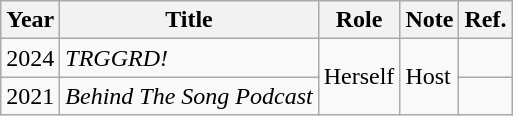<table class="wikitable">
<tr>
<th>Year</th>
<th>Title</th>
<th>Role</th>
<th>Note</th>
<th>Ref.</th>
</tr>
<tr>
<td>2024</td>
<td><em>TRGGRD!</em></td>
<td rowspan="2">Herself</td>
<td rowspan="2">Host</td>
<td></td>
</tr>
<tr>
<td>2021</td>
<td><em>Behind The Song Podcast</em></td>
<td></td>
</tr>
</table>
